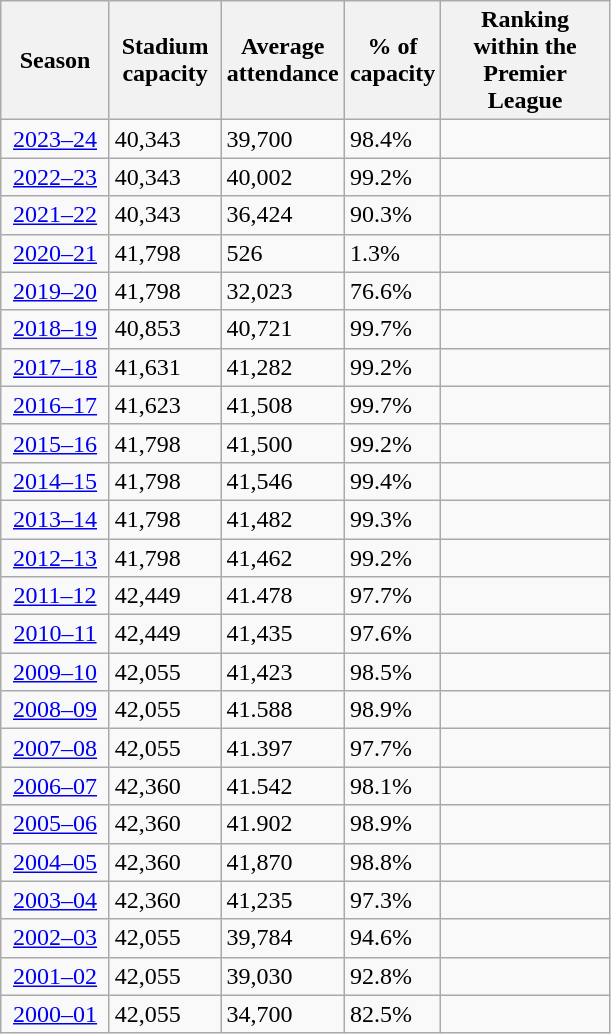<table class="wikitable">
<tr>
<th style="width:65px;">Season</th>
<th style="width:67px;">Stadium capacity</th>
<th style="width:75px;">Average attendance</th>
<th style="width:20px;">% of capacity</th>
<th style="width:105px;">Ranking within the Premier League</th>
</tr>
<tr>
<td style="text-align:center;"><a href='#'>2023–24</a></td>
<td>40,343</td>
<td>39,700</td>
<td>98.4%</td>
<td></td>
</tr>
<tr>
<td style="text-align:center;"><a href='#'>2022–23</a></td>
<td>40,343</td>
<td>40,002</td>
<td>99.2%</td>
<td></td>
</tr>
<tr>
<td style="text-align:center;"><a href='#'>2021–22</a></td>
<td>40,343</td>
<td>36,424</td>
<td>90.3%</td>
<td></td>
</tr>
<tr>
<td style="text-align:center;"><a href='#'>2020–21</a></td>
<td>41,798</td>
<td>526</td>
<td>1.3%</td>
<td></td>
</tr>
<tr>
<td style="text-align:center;"><a href='#'>2019–20</a></td>
<td>41,798</td>
<td>32,023</td>
<td>76.6%</td>
<td></td>
</tr>
<tr>
<td style="text-align:center;"><a href='#'>2018–19</a></td>
<td>40,853</td>
<td>40,721</td>
<td>99.7%</td>
<td></td>
</tr>
<tr>
<td style="text-align:center;"><a href='#'>2017–18</a></td>
<td>41,631</td>
<td>41,282</td>
<td>99.2%</td>
<td></td>
</tr>
<tr>
<td style="text-align:center;"><a href='#'>2016–17</a></td>
<td>41,623</td>
<td>41,508</td>
<td>99.7%</td>
<td></td>
</tr>
<tr>
<td style="text-align:center;"><a href='#'>2015–16</a></td>
<td>41,798</td>
<td>41,500</td>
<td>99.2%</td>
<td></td>
</tr>
<tr>
<td style="text-align:center;"><a href='#'>2014–15</a></td>
<td>41,798</td>
<td>41,546</td>
<td>99.4%</td>
<td></td>
</tr>
<tr>
<td style="text-align:center;"><a href='#'>2013–14</a></td>
<td>41,798</td>
<td>41,482</td>
<td>99.3%</td>
<td></td>
</tr>
<tr>
<td style="text-align:center;"><a href='#'>2012–13</a></td>
<td>41,798</td>
<td>41,462</td>
<td>99.2%</td>
<td></td>
</tr>
<tr>
<td style="text-align:center;"><a href='#'>2011–12</a></td>
<td>42,449</td>
<td>41.478</td>
<td>97.7%</td>
<td></td>
</tr>
<tr>
<td style="text-align:center;"><a href='#'>2010–11</a></td>
<td>42,449</td>
<td>41,435</td>
<td>97.6%</td>
<td></td>
</tr>
<tr>
<td style="text-align:center;"><a href='#'>2009–10</a></td>
<td>42,055</td>
<td>41,423</td>
<td>98.5%</td>
<td></td>
</tr>
<tr>
<td style="text-align:center;"><a href='#'>2008–09</a></td>
<td>42,055</td>
<td>41.588</td>
<td>98.9%</td>
<td></td>
</tr>
<tr>
<td style="text-align:center;"><a href='#'>2007–08</a></td>
<td>42,055</td>
<td>41.397</td>
<td>97.7%</td>
<td></td>
</tr>
<tr>
<td style="text-align:center;"><a href='#'>2006–07</a></td>
<td>42,360</td>
<td>41.542</td>
<td>98.1%</td>
<td></td>
</tr>
<tr>
<td style="text-align:center;"><a href='#'>2005–06</a></td>
<td>42,360</td>
<td>41.902</td>
<td>98.9%</td>
<td></td>
</tr>
<tr>
<td style="text-align:center;"><a href='#'>2004–05</a></td>
<td>42,360</td>
<td>41,870</td>
<td>98.8%</td>
<td></td>
</tr>
<tr>
<td style="text-align:center;"><a href='#'>2003–04</a></td>
<td>42,360</td>
<td>41,235</td>
<td>97.3%</td>
<td></td>
</tr>
<tr>
<td style="text-align:center;"><a href='#'>2002–03</a></td>
<td>42,055</td>
<td>39,784</td>
<td>94.6%</td>
<td></td>
</tr>
<tr>
<td style="text-align:center;"><a href='#'>2001–02</a></td>
<td>42,055</td>
<td>39,030</td>
<td>92.8%</td>
<td></td>
</tr>
<tr>
<td style="text-align:center;"><a href='#'>2000–01</a></td>
<td>42,055</td>
<td>34,700</td>
<td>82.5%</td>
<td></td>
</tr>
</table>
